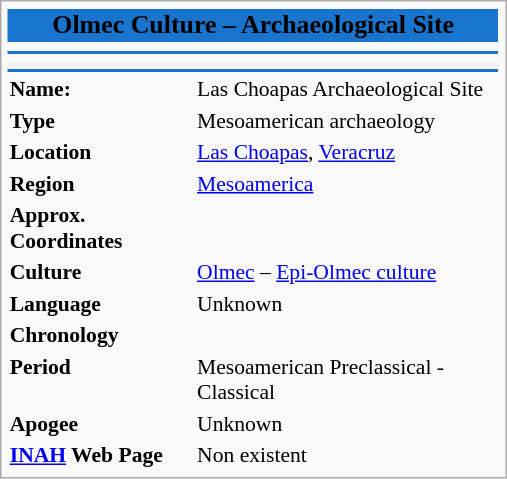<table class="infobox" style="font-size:90%; text-align:left; width:23.5em">
<tr>
<td colspan="3" bgcolor=#1874CD style="text-align: center; font-size: larger;"><span><strong> Olmec Culture – Archaeological Site</strong></span></td>
</tr>
<tr style="vertical-align: top; text-align: center;">
<td colspan=3 bgcolor="#FFFFFF" align="center"></td>
</tr>
<tr>
<td colspan="2" bgcolor=#1874CD></td>
</tr>
<tr>
<td colspan=2></td>
</tr>
<tr>
<td style="background:#efefef;"align="center" colspan="2"></td>
</tr>
<tr>
<td colspan="2" bgcolor=#1874CD></td>
</tr>
<tr>
<td><strong>Name:</strong></td>
<td><span> Las Choapas Archaeological Site</span></td>
</tr>
<tr>
<td><strong>Type</strong></td>
<td>Mesoamerican archaeology</td>
</tr>
<tr>
<td><strong>Location</strong></td>
<td><a href='#'>Las Choapas</a>, <a href='#'>Veracruz</a> <br></td>
</tr>
<tr>
<td><strong>Region</strong></td>
<td><a href='#'>Mesoamerica</a></td>
</tr>
<tr>
<td><strong>Approx. Coordinates</strong></td>
<td></td>
</tr>
<tr>
<td><strong>Culture</strong></td>
<td><a href='#'>Olmec</a> – <a href='#'>Epi-Olmec culture</a></td>
</tr>
<tr>
<td><strong>Language</strong></td>
<td>Unknown</td>
</tr>
<tr>
<td><strong>Chronology</strong></td>
<td></td>
</tr>
<tr>
<td><strong>Period</strong></td>
<td>Mesoamerican Preclassical - Classical</td>
</tr>
<tr>
<td><strong>Apogee</strong></td>
<td>Unknown</td>
</tr>
<tr>
<td><strong><a href='#'>INAH</a> Web Page</strong></td>
<td>Non existent</td>
</tr>
</table>
